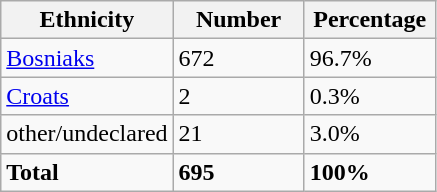<table class="wikitable">
<tr>
<th width="100px">Ethnicity</th>
<th width="80px">Number</th>
<th width="80px">Percentage</th>
</tr>
<tr>
<td><a href='#'>Bosniaks</a></td>
<td>672</td>
<td>96.7%</td>
</tr>
<tr>
<td><a href='#'>Croats</a></td>
<td>2</td>
<td>0.3%</td>
</tr>
<tr>
<td>other/undeclared</td>
<td>21</td>
<td>3.0%</td>
</tr>
<tr>
<td><strong>Total</strong></td>
<td><strong>695</strong></td>
<td><strong>100%</strong></td>
</tr>
</table>
